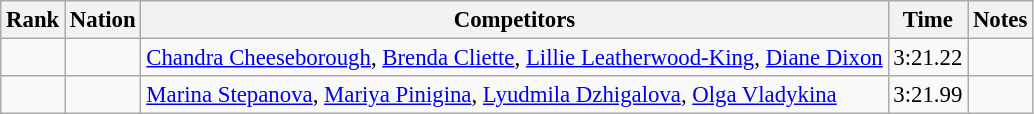<table class="wikitable sortable" style="text-align:center; font-size:95%">
<tr>
<th>Rank</th>
<th>Nation</th>
<th>Competitors</th>
<th>Time</th>
<th>Notes</th>
</tr>
<tr>
<td></td>
<td align=left></td>
<td align=left><a href='#'>Chandra Cheeseborough</a>, <a href='#'>Brenda Cliette</a>, <a href='#'>Lillie Leatherwood-King</a>, <a href='#'>Diane Dixon</a></td>
<td>3:21.22</td>
<td></td>
</tr>
<tr>
<td></td>
<td align=left></td>
<td align=left><a href='#'>Marina Stepanova</a>, <a href='#'>Mariya Pinigina</a>, <a href='#'>Lyudmila Dzhigalova</a>, <a href='#'>Olga Vladykina</a></td>
<td>3:21.99</td>
<td></td>
</tr>
</table>
